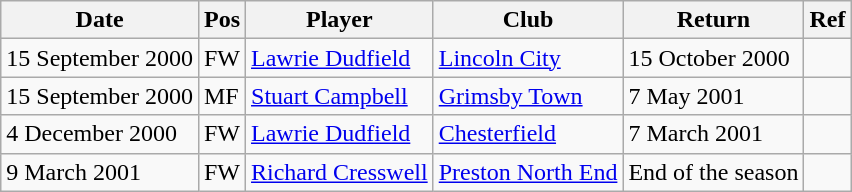<table class="wikitable" style="text-align: left">
<tr>
<th>Date</th>
<th>Pos</th>
<th>Player</th>
<th>Club</th>
<th>Return</th>
<th>Ref</th>
</tr>
<tr>
<td>15 September 2000</td>
<td>FW</td>
<td> <a href='#'>Lawrie Dudfield</a></td>
<td><a href='#'>Lincoln City</a></td>
<td>15 October 2000</td>
<td></td>
</tr>
<tr>
<td>15 September 2000</td>
<td>MF</td>
<td> <a href='#'>Stuart Campbell</a></td>
<td><a href='#'>Grimsby Town</a></td>
<td>7 May 2001</td>
<td></td>
</tr>
<tr>
<td>4 December 2000</td>
<td>FW</td>
<td> <a href='#'>Lawrie Dudfield</a></td>
<td><a href='#'>Chesterfield</a></td>
<td>7 March 2001</td>
<td></td>
</tr>
<tr>
<td>9 March 2001</td>
<td>FW</td>
<td> <a href='#'>Richard Cresswell</a></td>
<td><a href='#'>Preston North End</a></td>
<td>End of the season</td>
<td style="text-align: center"></td>
</tr>
</table>
